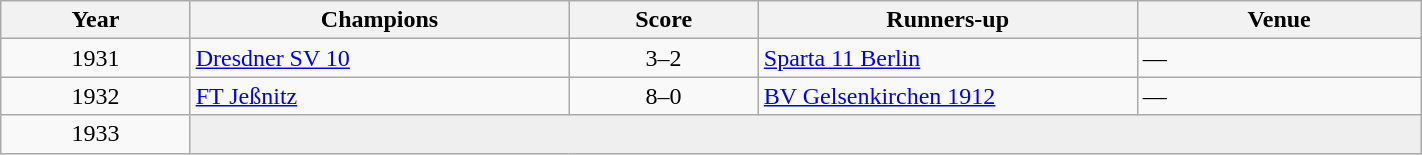<table class="sortable wikitable" width=75%>
<tr>
<th style="width:10%;">Year</th>
<th style="width:20%;">Champions</th>
<th style="width:10%;">Score</th>
<th style="width:20%;">Runners-up</th>
<th style="width:15%;">Venue</th>
</tr>
<tr>
<td align=center>1931</td>
<td><a href='#'>Dresdner SV 10</a></td>
<td align=center>3–2</td>
<td><a href='#'>Sparta 11 Berlin</a></td>
<td>—</td>
</tr>
<tr>
<td align=center>1932</td>
<td><a href='#'>FT Jeßnitz</a></td>
<td align=center>8–0</td>
<td><a href='#'>BV Gelsenkirchen 1912</a></td>
<td>—</td>
</tr>
<tr>
<td align=center>1933</td>
<td colspan=4 style=background:#efefef></td>
</tr>
</table>
